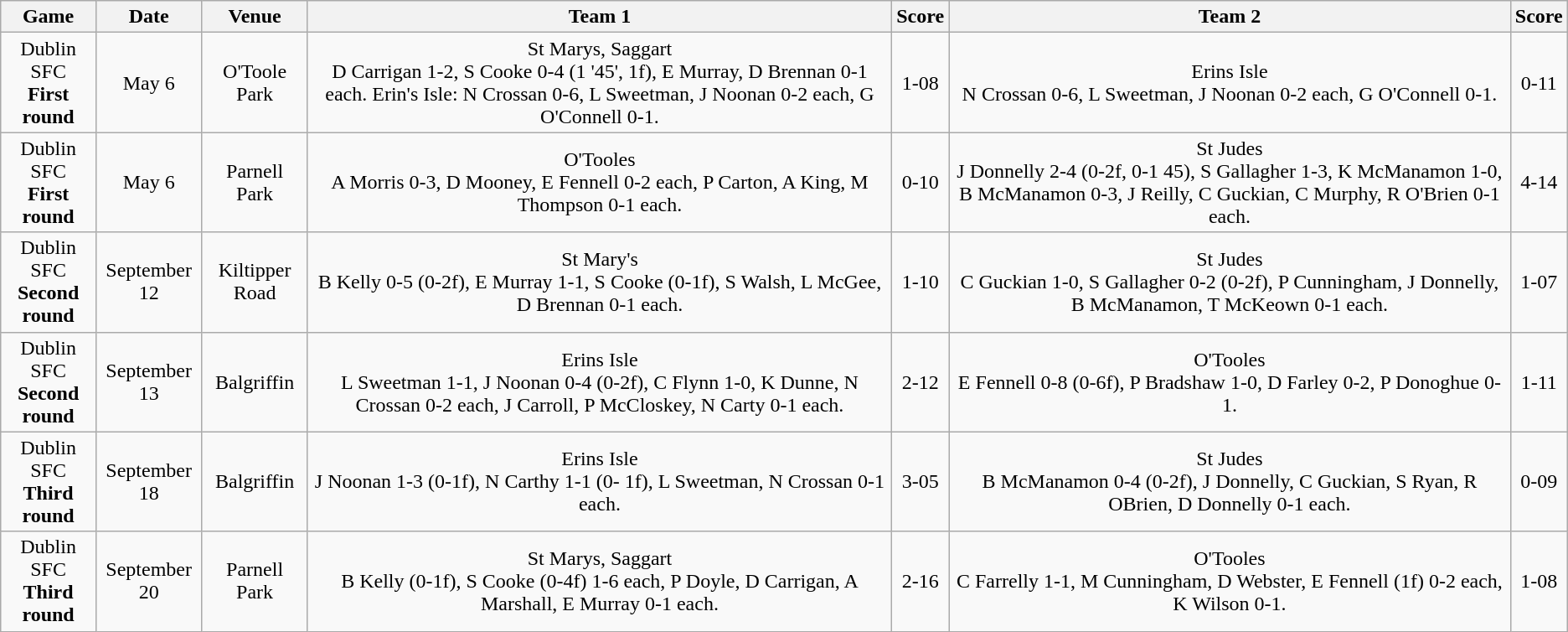<table class="wikitable">
<tr>
<th>Game</th>
<th>Date</th>
<th>Venue</th>
<th>Team 1</th>
<th>Score</th>
<th>Team 2</th>
<th>Score</th>
</tr>
<tr style="text-align:center;">
<td>Dublin SFC<br><strong>First round</strong></td>
<td>May 6</td>
<td>O'Toole Park</td>
<td>St Marys, Saggart<br>D Carrigan 1-2, S Cooke 0-4 (1 '45', 1f), E Murray, D Brennan 0-1 each. Erin's Isle: N Crossan 0-6, L Sweetman, J Noonan 0-2 each, G O'Connell 0-1.</td>
<td>1-08</td>
<td>Erins Isle<br>N Crossan 0-6, L Sweetman, J Noonan 0-2 each, G O'Connell 0-1.</td>
<td>0-11</td>
</tr>
<tr style="text-align:center;">
<td>Dublin SFC<br><strong>First round</strong></td>
<td>May 6</td>
<td>Parnell Park</td>
<td>O'Tooles<br>A Morris 0-3, D Mooney, E Fennell 0-2 each, P Carton, A King, M Thompson 0-1 each.</td>
<td>0-10</td>
<td>St Judes<br>J Donnelly 2-4 (0-2f, 0-1 45), S Gallagher 1-3, K McManamon 1-0, B McManamon 0-3, J Reilly, C Guckian, C Murphy, R O'Brien 0-1 each.</td>
<td>4-14</td>
</tr>
<tr style="text-align:center;">
<td>Dublin SFC<br><strong>Second round</strong></td>
<td>September 12</td>
<td>Kiltipper Road</td>
<td>St Mary's<br>B Kelly 0-5 (0-2f), E Murray 1-1, S Cooke (0-1f), S Walsh, L McGee, D Brennan 0-1 each.</td>
<td>1-10</td>
<td>St Judes<br>C Guckian 1-0, S Gallagher 0-2 (0-2f), P Cunningham, J Donnelly, B McManamon, T McKeown 0-1 each.</td>
<td>1-07</td>
</tr>
<tr style="text-align:center;">
<td>Dublin SFC<br><strong>Second round</strong></td>
<td>September 13</td>
<td>Balgriffin</td>
<td>Erins Isle<br>L Sweetman 1-1, J Noonan 0-4 (0-2f), C Flynn 1-0, K Dunne, N Crossan 0-2 each, J Carroll, P McCloskey, N Carty 0-1 each.</td>
<td>2-12</td>
<td>O'Tooles<br>E Fennell 0-8 (0-6f), P Bradshaw 1-0, D Farley 0-2, P Donoghue 0-1.</td>
<td>1-11</td>
</tr>
<tr style="text-align:center;">
<td>Dublin SFC<br><strong>Third round</strong></td>
<td>September 18</td>
<td>Balgriffin</td>
<td>Erins Isle<br>J Noonan 1-3 (0-1f), N Carthy 1-1 (0- 1f), L Sweetman, N Crossan 0-1 each.</td>
<td>3-05</td>
<td>St Judes<br>B McManamon 0-4 (0-2f), J Donnelly, C Guckian, S Ryan, R OBrien, D Donnelly 0-1 each.</td>
<td>0-09</td>
</tr>
<tr style="text-align:center;">
<td>Dublin SFC<br><strong>Third round</strong></td>
<td>September 20</td>
<td>Parnell Park</td>
<td>St Marys, Saggart<br>B Kelly (0-1f), S Cooke (0-4f) 1-6 each, P Doyle, D Carrigan, A Marshall, E Murray 0-1 each.</td>
<td>2-16</td>
<td>O'Tooles<br>C Farrelly 1-1, M Cunningham, D Webster, E Fennell (1f) 0-2 each, K Wilson 0-1.</td>
<td>1-08</td>
</tr>
</table>
